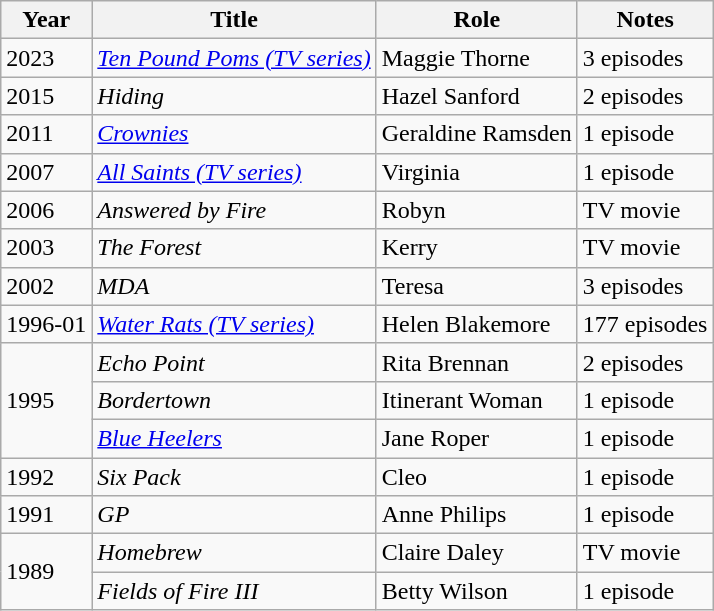<table class="wikitable sortable">
<tr>
<th>Year</th>
<th>Title</th>
<th>Role</th>
<th>Notes</th>
</tr>
<tr>
<td>2023</td>
<td><em><a href='#'>Ten Pound Poms (TV series)</a></em></td>
<td>Maggie Thorne</td>
<td>3 episodes</td>
</tr>
<tr>
<td>2015</td>
<td><em>Hiding</em></td>
<td>Hazel Sanford</td>
<td>2 episodes</td>
</tr>
<tr>
<td>2011</td>
<td><em><a href='#'>Crownies</a></em></td>
<td>Geraldine Ramsden</td>
<td>1 episode</td>
</tr>
<tr>
<td>2007</td>
<td><em><a href='#'>All Saints (TV series)</a></em></td>
<td>Virginia</td>
<td>1 episode</td>
</tr>
<tr>
<td>2006</td>
<td><em>Answered by Fire</em></td>
<td>Robyn</td>
<td>TV movie</td>
</tr>
<tr>
<td>2003</td>
<td><em>The Forest</em></td>
<td>Kerry</td>
<td>TV movie</td>
</tr>
<tr>
<td>2002</td>
<td><em>MDA</em></td>
<td>Teresa</td>
<td>3 episodes</td>
</tr>
<tr>
<td>1996-01</td>
<td><em><a href='#'>Water Rats (TV series)</a></em></td>
<td>Helen Blakemore</td>
<td>177 episodes</td>
</tr>
<tr>
<td rowspan="3">1995</td>
<td><em>Echo Point</em></td>
<td>Rita Brennan</td>
<td>2 episodes</td>
</tr>
<tr>
<td><em>Bordertown</em></td>
<td>Itinerant Woman</td>
<td>1 episode</td>
</tr>
<tr>
<td><em><a href='#'>Blue Heelers</a></em></td>
<td>Jane Roper</td>
<td>1 episode</td>
</tr>
<tr>
<td>1992</td>
<td><em>Six Pack</em></td>
<td>Cleo</td>
<td>1 episode</td>
</tr>
<tr>
<td>1991</td>
<td><em>GP</em></td>
<td>Anne Philips</td>
<td>1 episode</td>
</tr>
<tr>
<td rowspan="2">1989</td>
<td><em>Homebrew</em></td>
<td>Claire Daley</td>
<td>TV movie</td>
</tr>
<tr>
<td><em>Fields of Fire III</em></td>
<td>Betty Wilson</td>
<td>1 episode</td>
</tr>
</table>
